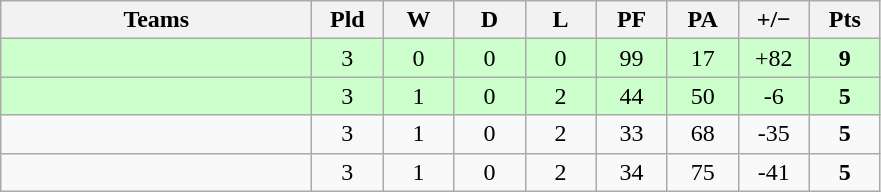<table class="wikitable" style="text-align: center;">
<tr>
<th width="200">Teams</th>
<th width="40">Pld</th>
<th width="40">W</th>
<th width="40">D</th>
<th width="40">L</th>
<th width="40">PF</th>
<th width="40">PA</th>
<th width="40">+/−</th>
<th width="40">Pts</th>
</tr>
<tr bgcolor=#ccffcc>
<td align=left></td>
<td>3</td>
<td>0</td>
<td>0</td>
<td>0</td>
<td>99</td>
<td>17</td>
<td>+82</td>
<td><strong>9</strong></td>
</tr>
<tr bgcolor=#ccffcc>
<td align=left></td>
<td>3</td>
<td>1</td>
<td>0</td>
<td>2</td>
<td>44</td>
<td>50</td>
<td>-6</td>
<td><strong>5</strong></td>
</tr>
<tr>
<td align=left></td>
<td>3</td>
<td>1</td>
<td>0</td>
<td>2</td>
<td>33</td>
<td>68</td>
<td>-35</td>
<td><strong>5</strong></td>
</tr>
<tr>
<td align=left></td>
<td>3</td>
<td>1</td>
<td>0</td>
<td>2</td>
<td>34</td>
<td>75</td>
<td>-41</td>
<td><strong>5</strong></td>
</tr>
</table>
